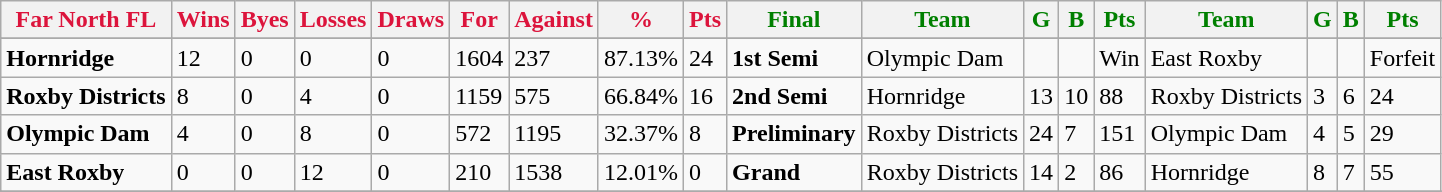<table class="wikitable">
<tr>
<th style="color:crimson">Far North FL</th>
<th style="color:crimson">Wins</th>
<th style="color:crimson">Byes</th>
<th style="color:crimson">Losses</th>
<th style="color:crimson">Draws</th>
<th style="color:crimson">For</th>
<th style="color:crimson">Against</th>
<th style="color:crimson">%</th>
<th style="color:crimson">Pts</th>
<th style="color:green">Final</th>
<th style="color:green">Team</th>
<th style="color:green">G</th>
<th style="color:green">B</th>
<th style="color:green">Pts</th>
<th style="color:green">Team</th>
<th style="color:green">G</th>
<th style="color:green">B</th>
<th style="color:green">Pts</th>
</tr>
<tr>
</tr>
<tr>
</tr>
<tr>
<td><strong>	Hornridge	</strong></td>
<td>12</td>
<td>0</td>
<td>0</td>
<td>0</td>
<td>1604</td>
<td>237</td>
<td>87.13%</td>
<td>24</td>
<td><strong>1st Semi</strong></td>
<td>Olympic Dam</td>
<td></td>
<td></td>
<td>Win</td>
<td>East Roxby</td>
<td></td>
<td></td>
<td>Forfeit</td>
</tr>
<tr>
<td><strong>	Roxby Districts	</strong></td>
<td>8</td>
<td>0</td>
<td>4</td>
<td>0</td>
<td>1159</td>
<td>575</td>
<td>66.84%</td>
<td>16</td>
<td><strong>2nd Semi</strong></td>
<td>Hornridge</td>
<td>13</td>
<td>10</td>
<td>88</td>
<td>Roxby Districts</td>
<td>3</td>
<td>6</td>
<td>24</td>
</tr>
<tr>
<td><strong>	Olympic Dam	</strong></td>
<td>4</td>
<td>0</td>
<td>8</td>
<td>0</td>
<td>572</td>
<td>1195</td>
<td>32.37%</td>
<td>8</td>
<td><strong>Preliminary</strong></td>
<td>Roxby Districts</td>
<td>24</td>
<td>7</td>
<td>151</td>
<td>Olympic Dam</td>
<td>4</td>
<td>5</td>
<td>29</td>
</tr>
<tr>
<td><strong>	East Roxby	</strong></td>
<td>0</td>
<td>0</td>
<td>12</td>
<td>0</td>
<td>210</td>
<td>1538</td>
<td>12.01%</td>
<td>0</td>
<td><strong>Grand</strong></td>
<td>Roxby Districts</td>
<td>14</td>
<td>2</td>
<td>86</td>
<td>Hornridge</td>
<td>8</td>
<td>7</td>
<td>55</td>
</tr>
<tr>
</tr>
<tr>
</tr>
</table>
